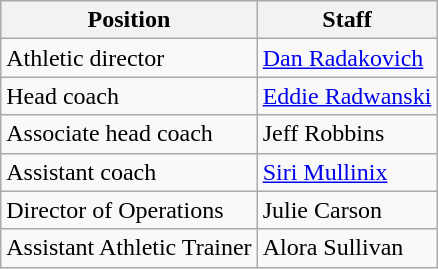<table class="wikitable">
<tr>
<th>Position</th>
<th>Staff</th>
</tr>
<tr>
<td>Athletic director</td>
<td> <a href='#'>Dan Radakovich</a></td>
</tr>
<tr>
<td>Head coach</td>
<td> <a href='#'>Eddie Radwanski</a></td>
</tr>
<tr>
<td>Associate head coach</td>
<td> Jeff Robbins</td>
</tr>
<tr>
<td>Assistant coach</td>
<td> <a href='#'>Siri Mullinix</a></td>
</tr>
<tr>
<td>Director of Operations</td>
<td> Julie Carson</td>
</tr>
<tr>
<td>Assistant Athletic Trainer</td>
<td> Alora Sullivan</td>
</tr>
</table>
